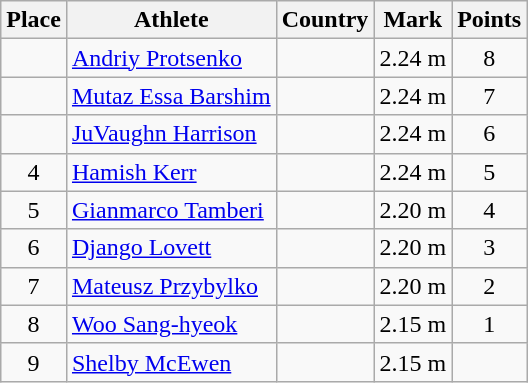<table class="wikitable">
<tr>
<th>Place</th>
<th>Athlete</th>
<th>Country</th>
<th>Mark</th>
<th>Points</th>
</tr>
<tr>
<td align=center></td>
<td><a href='#'>Andriy Protsenko</a></td>
<td></td>
<td>2.24 m</td>
<td align=center>8</td>
</tr>
<tr>
<td align=center></td>
<td><a href='#'>Mutaz Essa Barshim</a></td>
<td></td>
<td>2.24 m</td>
<td align=center>7</td>
</tr>
<tr>
<td align=center></td>
<td><a href='#'>JuVaughn Harrison</a></td>
<td></td>
<td>2.24 m</td>
<td align=center>6</td>
</tr>
<tr>
<td align=center>4</td>
<td><a href='#'>Hamish Kerr</a></td>
<td></td>
<td>2.24 m</td>
<td align=center>5</td>
</tr>
<tr>
<td align=center>5</td>
<td><a href='#'>Gianmarco Tamberi</a></td>
<td></td>
<td>2.20 m</td>
<td align=center>4</td>
</tr>
<tr>
<td align=center>6</td>
<td><a href='#'>Django Lovett</a></td>
<td></td>
<td>2.20 m</td>
<td align=center>3</td>
</tr>
<tr>
<td align=center>7</td>
<td><a href='#'>Mateusz Przybylko</a></td>
<td></td>
<td>2.20 m</td>
<td align=center>2</td>
</tr>
<tr>
<td align=center>8</td>
<td><a href='#'>Woo Sang-hyeok</a></td>
<td></td>
<td>2.15 m</td>
<td align=center>1</td>
</tr>
<tr>
<td align=center>9</td>
<td><a href='#'>Shelby McEwen</a></td>
<td></td>
<td>2.15 m</td>
<td align=center></td>
</tr>
</table>
